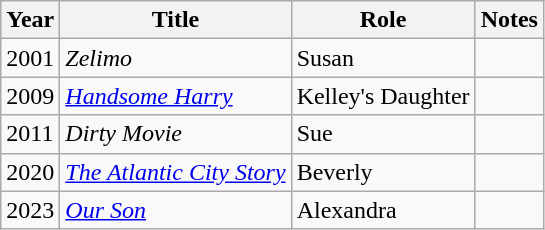<table class="wikitable sortable">
<tr>
<th>Year</th>
<th>Title</th>
<th>Role</th>
<th>Notes</th>
</tr>
<tr>
<td>2001</td>
<td><em>Zelimo</em></td>
<td>Susan</td>
<td></td>
</tr>
<tr>
<td>2009</td>
<td><em><a href='#'>Handsome Harry</a></em></td>
<td>Kelley's Daughter</td>
<td></td>
</tr>
<tr>
<td>2011</td>
<td><em>Dirty Movie</em></td>
<td>Sue</td>
<td></td>
</tr>
<tr>
<td>2020</td>
<td><em><a href='#'>The Atlantic City Story</a></em></td>
<td>Beverly</td>
<td></td>
</tr>
<tr>
<td>2023</td>
<td><em><a href='#'>Our Son</a></em></td>
<td>Alexandra</td>
<td></td>
</tr>
</table>
